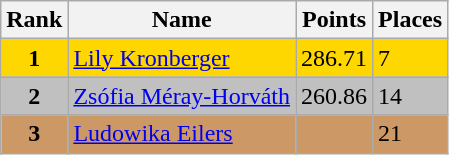<table class="wikitable">
<tr>
<th>Rank</th>
<th>Name</th>
<th>Points</th>
<th>Places</th>
</tr>
<tr bgcolor=gold>
<td align=center><strong>1</strong></td>
<td> <a href='#'>Lily Kronberger</a></td>
<td>286.71</td>
<td>7</td>
</tr>
<tr bgcolor=silver>
<td align=center><strong>2</strong></td>
<td> <a href='#'>Zsófia Méray-Horváth</a></td>
<td>260.86</td>
<td>14</td>
</tr>
<tr bgcolor=cc9966>
<td align=center><strong>3</strong></td>
<td> <a href='#'>Ludowika Eilers</a></td>
<td></td>
<td>21</td>
</tr>
</table>
